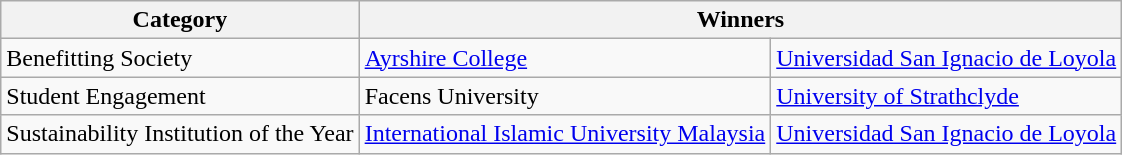<table class="wikitable">
<tr>
<th>Category</th>
<th colspan="2">Winners</th>
</tr>
<tr>
<td>Benefitting Society</td>
<td> <a href='#'>Ayrshire College</a></td>
<td> <a href='#'>Universidad San Ignacio de Loyola</a></td>
</tr>
<tr>
<td>Student Engagement</td>
<td> Facens University</td>
<td> <a href='#'>University of Strathclyde</a></td>
</tr>
<tr>
<td>Sustainability Institution of the Year</td>
<td> <a href='#'>International Islamic University Malaysia</a></td>
<td> <a href='#'>Universidad San Ignacio de Loyola</a></td>
</tr>
</table>
